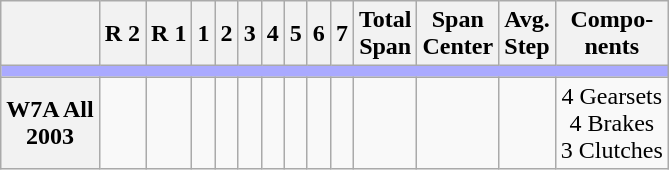<table class="wikitable collapsible" style="text-align:center">
<tr>
<th></th>
<th>R 2</th>
<th>R 1</th>
<th>1</th>
<th>2</th>
<th>3</th>
<th>4</th>
<th>5</th>
<th>6</th>
<th>7</th>
<th>Total<br>Span</th>
<th>Span<br>Center</th>
<th>Avg.<br>Step</th>
<th>Compo-<br>nents</th>
</tr>
<tr>
<td colspan=14 style="background:#AAF;"></td>
</tr>
<tr>
<th>W7A All<br>2003</th>
<td></td>
<td></td>
<td></td>
<td></td>
<td></td>
<td></td>
<td></td>
<td></td>
<td></td>
<td></td>
<td></td>
<td></td>
<td>4 Gearsets<br>4 Brakes<br>3 Clutches</td>
</tr>
</table>
